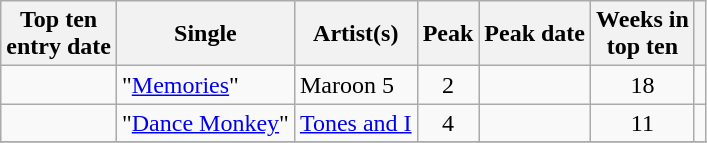<table class="wikitable sortable">
<tr>
<th>Top ten<br>entry date</th>
<th>Single</th>
<th>Artist(s)</th>
<th data-sort-type="number">Peak</th>
<th>Peak date</th>
<th data-sort-type="number">Weeks in<br>top ten</th>
<th></th>
</tr>
<tr>
<td></td>
<td>"<a href='#'>Memories</a>"</td>
<td>Maroon 5</td>
<td style="text-align:center;">2</td>
<td></td>
<td style="text-align:center;">18</td>
<td style="text-align:center;"></td>
</tr>
<tr>
<td></td>
<td>"<a href='#'>Dance Monkey</a>"</td>
<td><a href='#'>Tones and I</a></td>
<td style="text-align:center;">4</td>
<td></td>
<td style="text-align:center;">11</td>
<td style="text-align:center;"></td>
</tr>
<tr>
</tr>
</table>
